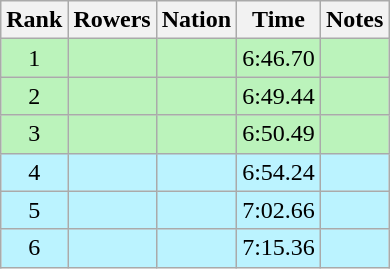<table class="wikitable sortable" style="text-align:center">
<tr>
<th>Rank</th>
<th>Rowers</th>
<th>Nation</th>
<th>Time</th>
<th>Notes</th>
</tr>
<tr bgcolor=bbf3bb>
<td>1</td>
<td align=left data-sort-value="Dobre, Dănuț"></td>
<td align=left></td>
<td>6:46.70</td>
<td></td>
</tr>
<tr bgcolor=bbf3bb>
<td>2</td>
<td align=left data-sort-value="Mujkič, Sadik"></td>
<td align=left></td>
<td>6:49.44</td>
<td></td>
</tr>
<tr bgcolor=bbf3bb>
<td>3</td>
<td align=left data-sort-value="Vyrvich, Valery"></td>
<td align=left></td>
<td>6:50.49</td>
<td></td>
</tr>
<tr bgcolor=bbf3ff>
<td>4</td>
<td align=left data-sort-value="Dietrich, Frank"></td>
<td align=left></td>
<td>6:54.24</td>
<td></td>
</tr>
<tr bgcolor=bbf3ff>
<td>5</td>
<td align=left data-sort-value="Bauer, Hermann"></td>
<td align=left></td>
<td>7:02.66</td>
<td></td>
</tr>
<tr bgcolor=bbf3ff>
<td>6</td>
<td align=left data-sort-value="Lindroos, Aarne"></td>
<td align=left></td>
<td>7:15.36</td>
<td></td>
</tr>
</table>
